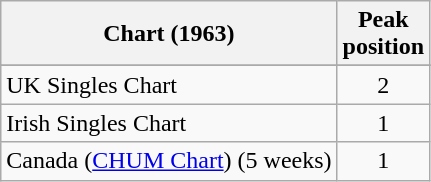<table class="wikitable sortable">
<tr>
<th align="left">Chart (1963)</th>
<th style="text-align:center;">Peak<br>position</th>
</tr>
<tr>
</tr>
<tr>
</tr>
<tr>
</tr>
<tr>
<td align="left">UK Singles Chart</td>
<td style="text-align:center;">2</td>
</tr>
<tr>
<td align="left">Irish Singles Chart</td>
<td style="text-align:center;">1</td>
</tr>
<tr>
<td align="left">Canada (<a href='#'>CHUM Chart</a>) (5 weeks)</td>
<td style="text-align:center;">1</td>
</tr>
</table>
